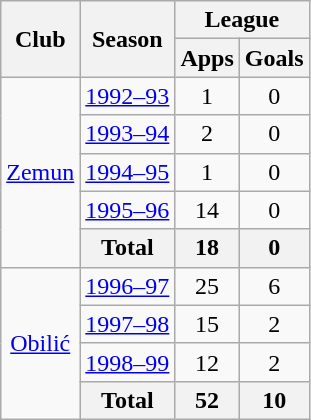<table class="wikitable" style="text-align:center">
<tr>
<th rowspan="2">Club</th>
<th rowspan="2">Season</th>
<th colspan="2">League</th>
</tr>
<tr>
<th>Apps</th>
<th>Goals</th>
</tr>
<tr>
<td rowspan="5"><a href='#'>Zemun</a></td>
<td><a href='#'>1992–93</a></td>
<td>1</td>
<td>0</td>
</tr>
<tr>
<td><a href='#'>1993–94</a></td>
<td>2</td>
<td>0</td>
</tr>
<tr>
<td><a href='#'>1994–95</a></td>
<td>1</td>
<td>0</td>
</tr>
<tr>
<td><a href='#'>1995–96</a></td>
<td>14</td>
<td>0</td>
</tr>
<tr>
<th>Total</th>
<th>18</th>
<th>0</th>
</tr>
<tr>
<td rowspan="4"><a href='#'>Obilić</a></td>
<td><a href='#'>1996–97</a></td>
<td>25</td>
<td>6</td>
</tr>
<tr>
<td><a href='#'>1997–98</a></td>
<td>15</td>
<td>2</td>
</tr>
<tr>
<td><a href='#'>1998–99</a></td>
<td>12</td>
<td>2</td>
</tr>
<tr>
<th>Total</th>
<th>52</th>
<th>10</th>
</tr>
</table>
